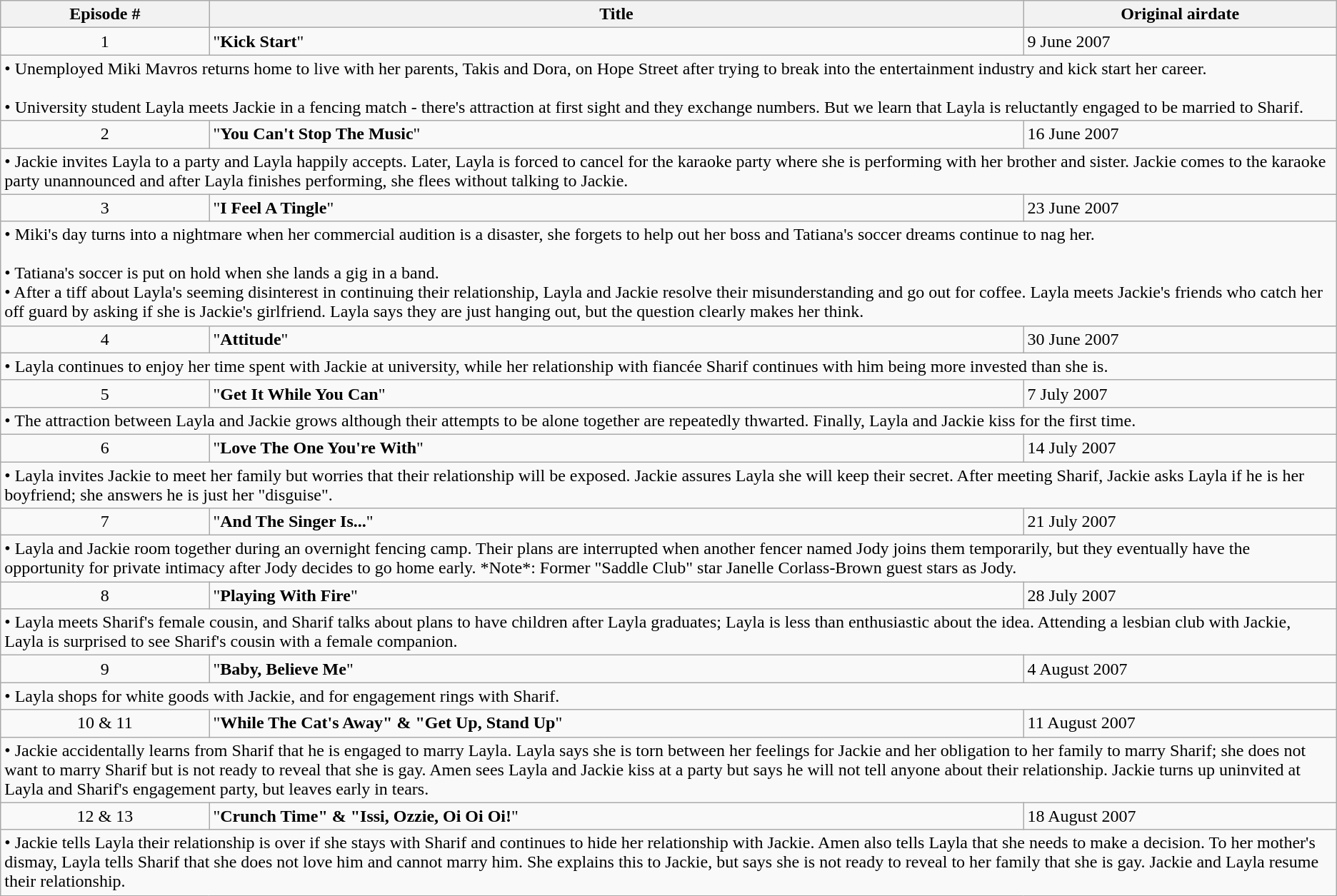<table class="wikitable">
<tr>
<th>Episode #</th>
<th>Title</th>
<th>Original airdate</th>
</tr>
<tr>
<td align=center>1</td>
<td>"<strong>Kick Start</strong>"</td>
<td>9 June 2007</td>
</tr>
<tr>
<td colspan="6">• Unemployed Miki Mavros returns home to live with her parents, Takis and Dora, on Hope Street after trying to break into the entertainment industry and kick start her career.<br><br>• University student Layla meets Jackie in a fencing match - there's attraction at first sight and they exchange numbers. But we learn that Layla is reluctantly engaged to be married to Sharif.</td>
</tr>
<tr>
<td align=center>2</td>
<td>"<strong>You Can't Stop The Music</strong>"</td>
<td>16 June 2007</td>
</tr>
<tr>
<td colspan="6">• Jackie invites Layla to a party and Layla happily accepts. Later, Layla is forced to cancel for the karaoke party where she is performing with her brother and sister. Jackie comes to the karaoke party unannounced and after Layla finishes performing, she flees without talking to Jackie.</td>
</tr>
<tr>
<td align=center>3</td>
<td>"<strong>I Feel A Tingle</strong>"</td>
<td>23 June 2007</td>
</tr>
<tr>
<td colspan="6">• Miki's day turns into a nightmare when her commercial audition is a disaster, she forgets to help out her boss and Tatiana's soccer dreams continue to nag her.<br><br>• Tatiana's soccer is put on hold when she lands a gig in a band.<br>
• After a tiff about Layla's seeming disinterest in continuing their relationship, Layla and Jackie resolve their misunderstanding and go out for coffee. Layla meets Jackie's friends who catch her off guard by asking if she is Jackie's girlfriend. Layla says they are just hanging out, but the question clearly makes her think.</td>
</tr>
<tr>
<td align=center>4</td>
<td>"<strong>Attitude</strong>"</td>
<td>30 June 2007</td>
</tr>
<tr>
<td colspan="6">• Layla continues to enjoy her time spent with Jackie at university, while her relationship with fiancée Sharif continues with him being more invested than she is.</td>
</tr>
<tr>
<td align=center>5</td>
<td>"<strong>Get It While You Can</strong>"</td>
<td>7 July 2007</td>
</tr>
<tr>
<td colspan="6">• The attraction between Layla and Jackie grows although their attempts to be alone together are repeatedly thwarted. Finally, Layla and Jackie kiss for the first time.</td>
</tr>
<tr>
<td align=center>6</td>
<td>"<strong>Love The One You're With</strong>"</td>
<td>14 July 2007</td>
</tr>
<tr>
<td colspan="6">• Layla invites Jackie to meet her family but worries that their relationship will be exposed. Jackie assures Layla she will keep their secret. After meeting Sharif, Jackie asks Layla if he is her boyfriend; she answers he is just her "disguise".</td>
</tr>
<tr>
<td align=center>7</td>
<td>"<strong>And The Singer Is...</strong>"</td>
<td>21 July 2007</td>
</tr>
<tr>
<td colspan="6">• Layla and Jackie room together during an overnight fencing camp. Their plans are interrupted when another fencer named Jody joins them temporarily, but they eventually have the opportunity for private intimacy after Jody decides to go home early. *Note*: Former "Saddle Club" star Janelle Corlass-Brown guest stars as Jody.</td>
</tr>
<tr>
<td align=center>8</td>
<td>"<strong>Playing With Fire</strong>"</td>
<td>28 July 2007</td>
</tr>
<tr>
<td colspan="6">• Layla meets Sharif's female cousin, and Sharif talks about plans to have children after Layla graduates; Layla is less than enthusiastic about the idea. Attending a lesbian club with Jackie, Layla is surprised to see Sharif's cousin with a female companion.</td>
</tr>
<tr>
<td align=center>9</td>
<td>"<strong>Baby, Believe Me</strong>"</td>
<td>4 August 2007</td>
</tr>
<tr>
<td colspan="6">• Layla shops for white goods with Jackie, and for engagement rings with Sharif.</td>
</tr>
<tr>
<td align=center>10 & 11</td>
<td>"<strong>While The Cat's Away" & "Get Up, Stand Up</strong>"</td>
<td>11 August 2007</td>
</tr>
<tr>
<td colspan="6">• Jackie accidentally learns from Sharif that he is engaged to marry Layla. Layla says she is torn between her feelings for Jackie and her obligation to her family to marry Sharif; she does not want to marry Sharif but is not ready to reveal that she is gay. Amen sees Layla and Jackie kiss at a party but says he will not tell anyone about their relationship. Jackie turns up uninvited at Layla and Sharif's engagement party, but leaves early in tears.</td>
</tr>
<tr>
<td align=center>12 & 13</td>
<td>"<strong>Crunch Time" & "Issi, Ozzie, Oi Oi Oi!</strong>"</td>
<td>18 August 2007</td>
</tr>
<tr>
<td colspan="6">• Jackie tells Layla their relationship is over if she stays with Sharif and continues to hide her relationship with Jackie. Amen also tells Layla that she needs to make a decision. To her mother's dismay, Layla tells Sharif that she does not love him and cannot marry him. She explains this to Jackie, but says she is not ready to reveal to her family that she is gay. Jackie and Layla resume their relationship.</td>
</tr>
</table>
